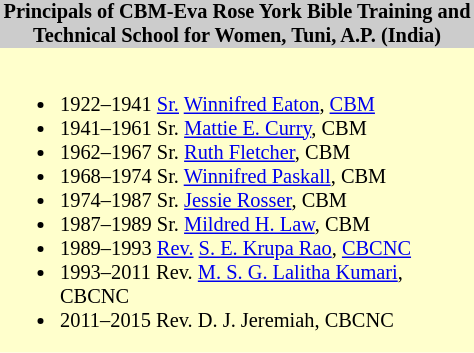<table class="toccolours" style="float: right; margin-left: 1em; font-size: 85%; background:#ffffcc; color:black; width:30em; max-width: 25%;" cellspacing="0" cellpadding="0">
<tr>
<th style="background-color:#cccccc;">Principals of CBM-Eva Rose York Bible Training and Technical School for Women, Tuni, A.P. (India)</th>
</tr>
<tr>
<td style="text-align: left;"><br><ul><li>1922–1941 <a href='#'>Sr.</a> <a href='#'>Winnifred Eaton</a>, <a href='#'>CBM</a></li><li>1941–1961 Sr. <a href='#'>Mattie E. Curry</a>, CBM</li><li>1962–1967 Sr. <a href='#'>Ruth Fletcher</a>, CBM</li><li>1968–1974 Sr. <a href='#'>Winnifred Paskall</a>, CBM</li><li>1974–1987 Sr. <a href='#'>Jessie Rosser</a>, CBM</li><li>1987–1989 Sr. <a href='#'>Mildred H. Law</a>, CBM</li><li>1989–1993 <a href='#'>Rev.</a> <a href='#'>S. E. Krupa Rao</a>, <a href='#'>CBCNC</a></li><li>1993–2011 Rev. <a href='#'>M. S. G. Lalitha Kumari</a>, CBCNC</li><li>2011–2015 Rev. D. J. Jeremiah, CBCNC</li></ul></td>
</tr>
</table>
